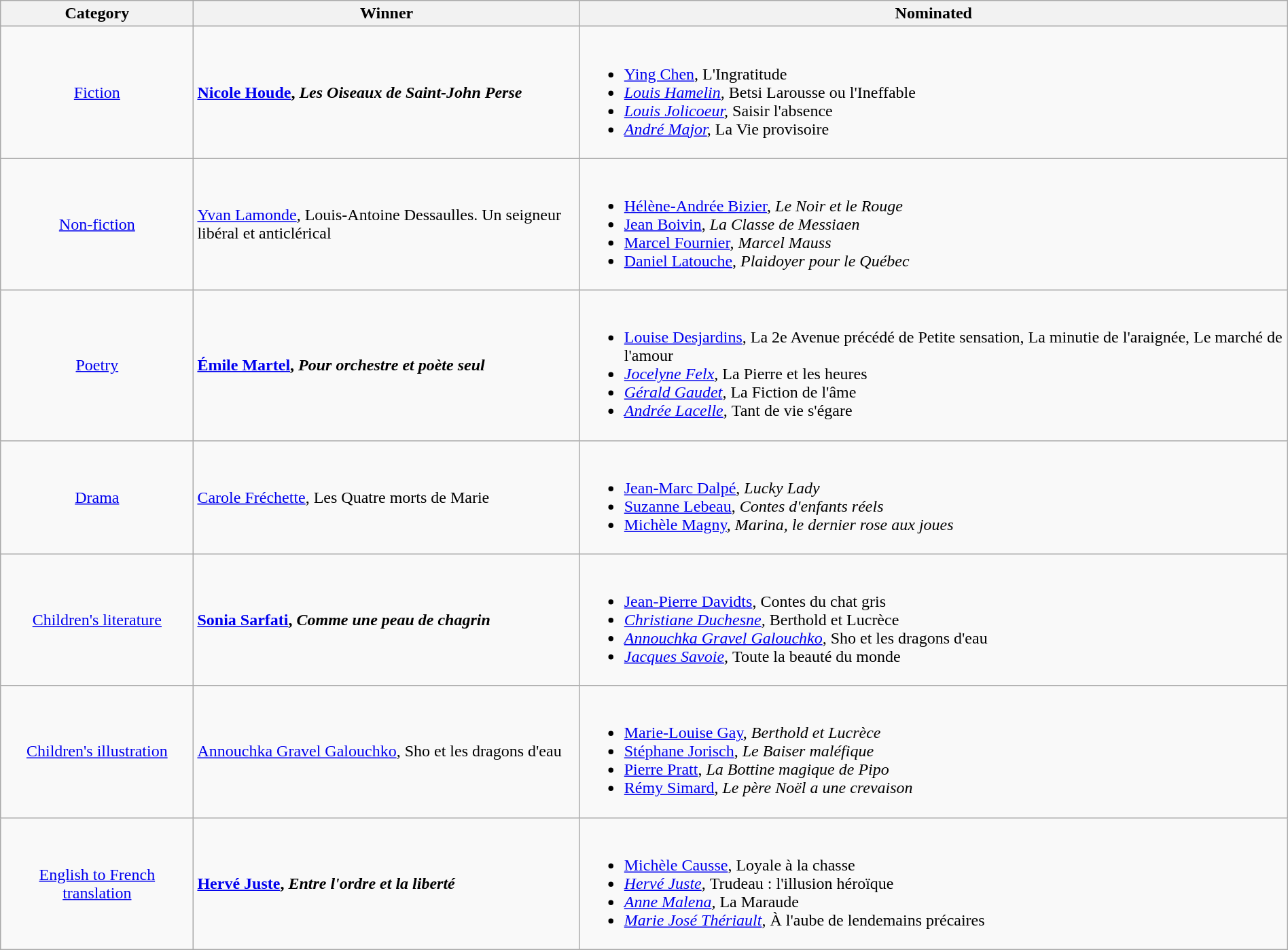<table class="wikitable" width="100%">
<tr>
<th width=15%>Category</th>
<th width=30%>Winner</th>
<th width=55%>Nominated</th>
</tr>
<tr>
<td align="center"><a href='#'>Fiction</a></td>
<td> <strong><a href='#'>Nicole Houde</a>, <em>Les Oiseaux de Saint-John Perse<strong><em></td>
<td><br><ul><li><a href='#'>Ying Chen</a>, </em>L'Ingratitude<em></li><li><a href='#'>Louis Hamelin</a>, </em>Betsi Larousse ou l'Ineffable<em></li><li><a href='#'>Louis Jolicoeur</a>, </em>Saisir l'absence<em></li><li><a href='#'>André Major</a>, </em>La Vie provisoire<em></li></ul></td>
</tr>
<tr>
<td align="center"><a href='#'>Non-fiction</a></td>
<td> </strong><a href='#'>Yvan Lamonde</a>, </em>Louis-Antoine Dessaulles. Un seigneur libéral et anticlérical</em></strong></td>
<td><br><ul><li><a href='#'>Hélène-Andrée Bizier</a>, <em>Le Noir et le Rouge</em></li><li><a href='#'>Jean Boivin</a>, <em>La Classe de Messiaen</em></li><li><a href='#'>Marcel Fournier</a>, <em>Marcel Mauss</em></li><li><a href='#'>Daniel Latouche</a>, <em>Plaidoyer pour le Québec</em></li></ul></td>
</tr>
<tr>
<td align="center"><a href='#'>Poetry</a></td>
<td> <strong><a href='#'>Émile Martel</a>, <em>Pour orchestre et poète seul<strong><em></td>
<td><br><ul><li><a href='#'>Louise Desjardins</a>, </em>La 2e Avenue précédé de Petite sensation, La minutie de l'araignée, Le marché de l'amour<em></li><li><a href='#'>Jocelyne Felx</a>, </em>La Pierre et les heures<em></li><li><a href='#'>Gérald Gaudet</a>, </em>La Fiction de l'âme<em></li><li><a href='#'>Andrée Lacelle</a>, </em>Tant de vie s'égare<em></li></ul></td>
</tr>
<tr>
<td align="center"><a href='#'>Drama</a></td>
<td> </strong><a href='#'>Carole Fréchette</a>, </em>Les Quatre morts de Marie</em></strong></td>
<td><br><ul><li><a href='#'>Jean-Marc Dalpé</a>, <em>Lucky Lady</em></li><li><a href='#'>Suzanne Lebeau</a>, <em>Contes d'enfants réels</em></li><li><a href='#'>Michèle Magny</a>, <em>Marina, le dernier rose aux joues</em></li></ul></td>
</tr>
<tr>
<td align="center"><a href='#'>Children's literature</a></td>
<td> <strong><a href='#'>Sonia Sarfati</a>, <em>Comme une peau de chagrin<strong><em></td>
<td><br><ul><li><a href='#'>Jean-Pierre Davidts</a>, </em>Contes du chat gris<em></li><li><a href='#'>Christiane Duchesne</a>, </em>Berthold et Lucrèce<em></li><li><a href='#'>Annouchka Gravel Galouchko</a>, </em>Sho et les dragons d'eau<em></li><li><a href='#'>Jacques Savoie</a>, </em>Toute la beauté du monde<em></li></ul></td>
</tr>
<tr>
<td align="center"><a href='#'>Children's illustration</a></td>
<td> </strong><a href='#'>Annouchka Gravel Galouchko</a>, </em>Sho et les dragons d'eau</em></strong></td>
<td><br><ul><li><a href='#'>Marie-Louise Gay</a>, <em>Berthold et Lucrèce</em></li><li><a href='#'>Stéphane Jorisch</a>, <em>Le Baiser maléfique</em></li><li><a href='#'>Pierre Pratt</a>, <em>La Bottine magique de Pipo</em></li><li><a href='#'>Rémy Simard</a>, <em>Le père Noël a une crevaison</em></li></ul></td>
</tr>
<tr>
<td align="center"><a href='#'>English to French translation</a></td>
<td> <strong><a href='#'>Hervé Juste</a>, <em>Entre l'ordre et la liberté<strong><em></td>
<td><br><ul><li><a href='#'>Michèle Causse</a>, </em>Loyale à la chasse<em></li><li><a href='#'>Hervé Juste</a>, </em>Trudeau : l'illusion héroïque<em></li><li><a href='#'>Anne Malena</a>, </em>La Maraude<em></li><li><a href='#'>Marie José Thériault</a>, </em>À l'aube de lendemains précaires<em></li></ul></td>
</tr>
</table>
